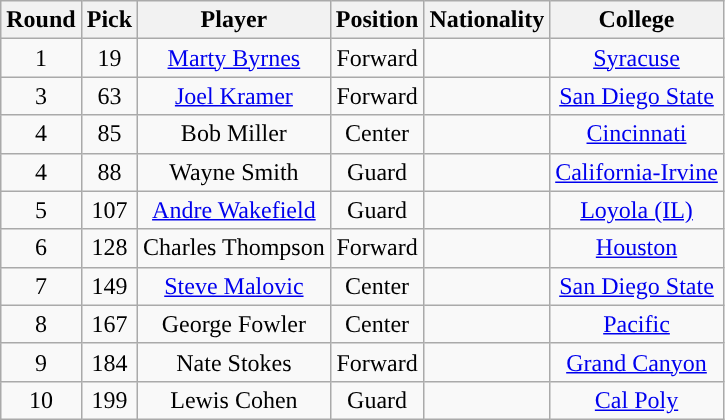<table class="wikitable sortable sortable">
<tr>
<th>Round</th>
<th>Pick</th>
<th>Player</th>
<th>Position</th>
<th>Nationality</th>
<th>College</th>
</tr>
<tr style="text-align: center">
<td>1</td>
<td>19</td>
<td><a href='#'>Marty Byrnes</a></td>
<td>Forward</td>
<td></td>
<td><a href='#'>Syracuse</a></td>
</tr>
<tr style="text-align: center">
<td>3</td>
<td>63</td>
<td><a href='#'>Joel Kramer</a></td>
<td>Forward</td>
<td></td>
<td><a href='#'>San Diego State</a></td>
</tr>
<tr style="text-align: center">
<td>4</td>
<td>85</td>
<td>Bob Miller</td>
<td>Center</td>
<td></td>
<td><a href='#'>Cincinnati</a></td>
</tr>
<tr style="text-align: center">
<td>4</td>
<td>88</td>
<td>Wayne Smith</td>
<td>Guard</td>
<td></td>
<td><a href='#'>California-Irvine</a></td>
</tr>
<tr style="text-align: center">
<td>5</td>
<td>107</td>
<td><a href='#'>Andre Wakefield</a></td>
<td>Guard</td>
<td></td>
<td><a href='#'>Loyola (IL)</a></td>
</tr>
<tr style="text-align: center">
<td>6</td>
<td>128</td>
<td>Charles Thompson</td>
<td>Forward</td>
<td></td>
<td><a href='#'>Houston</a></td>
</tr>
<tr style="text-align: center">
<td>7</td>
<td>149</td>
<td><a href='#'>Steve Malovic</a></td>
<td>Center</td>
<td></td>
<td><a href='#'>San Diego State</a></td>
</tr>
<tr style="text-align: center">
<td>8</td>
<td>167</td>
<td>George Fowler</td>
<td>Center</td>
<td></td>
<td><a href='#'>Pacific</a></td>
</tr>
<tr style="text-align: center">
<td>9</td>
<td>184</td>
<td>Nate Stokes</td>
<td>Forward</td>
<td></td>
<td><a href='#'>Grand Canyon</a></td>
</tr>
<tr style="text-align: center">
<td>10</td>
<td>199</td>
<td>Lewis Cohen</td>
<td>Guard</td>
<td></td>
<td><a href='#'>Cal Poly</a></td>
</tr>
</table>
